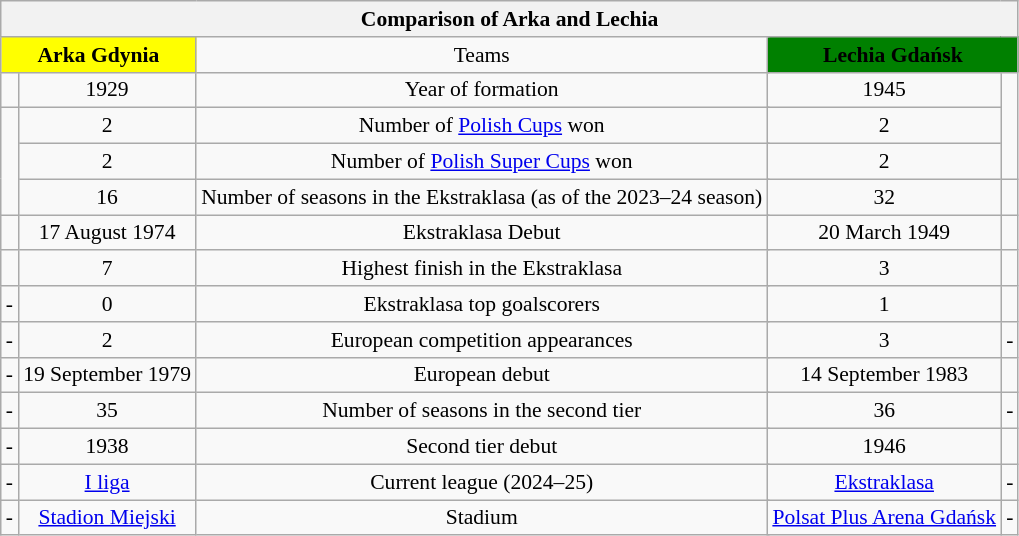<table class="wikitable" style="text-align:center;font-size:90%">
<tr>
<th colspan=6>Comparison of Arka and Lechia</th>
</tr>
<tr>
<td colspan="2" bgcolor="yellow"><span><strong>Arka Gdynia</strong></span></td>
<td colspan=2>Teams</td>
<td colspan="2" bgcolor="green"><span><strong>Lechia Gdańsk</strong></span></td>
</tr>
<tr>
<td></td>
<td>1929</td>
<td colspan=2>Year of formation</td>
<td>1945</td>
<td rowspan="3"></td>
</tr>
<tr>
<td rowspan="3"></td>
<td>2</td>
<td colspan=2>Number of <a href='#'>Polish Cups</a> won</td>
<td>2</td>
</tr>
<tr>
<td>2</td>
<td colspan=2>Number of <a href='#'>Polish Super Cups</a> won</td>
<td>2</td>
</tr>
<tr>
<td>16</td>
<td colspan=2>Number of seasons in the Ekstraklasa (as of the 2023–24 season)</td>
<td>32</td>
<td></td>
</tr>
<tr>
<td></td>
<td>17 August 1974</td>
<td colspan=2>Ekstraklasa Debut</td>
<td>20 March 1949</td>
<td></td>
</tr>
<tr>
<td></td>
<td>7</td>
<td colspan=2>Highest finish in the Ekstraklasa</td>
<td>3</td>
<td></td>
</tr>
<tr>
<td>-</td>
<td>0</td>
<td colspan=2>Ekstraklasa top goalscorers</td>
<td>1</td>
<td></td>
</tr>
<tr>
<td>-</td>
<td>2</td>
<td colspan=2>European competition appearances</td>
<td>3</td>
<td>-</td>
</tr>
<tr>
<td>-</td>
<td>19 September 1979</td>
<td colspan=2>European debut</td>
<td>14 September 1983</td>
<td></td>
</tr>
<tr>
<td>-</td>
<td>35</td>
<td colspan=2>Number of seasons in the second tier</td>
<td>36</td>
<td>-</td>
</tr>
<tr>
<td>-</td>
<td>1938</td>
<td colspan=2>Second tier debut</td>
<td>1946</td>
<td></td>
</tr>
<tr>
<td>-</td>
<td><a href='#'>I liga</a></td>
<td colspan=2>Current league (2024–25)</td>
<td><a href='#'>Ekstraklasa</a></td>
<td>-</td>
</tr>
<tr>
<td>-</td>
<td><a href='#'>Stadion Miejski</a></td>
<td colspan=2>Stadium</td>
<td><a href='#'>Polsat Plus Arena Gdańsk</a></td>
<td>-</td>
</tr>
</table>
